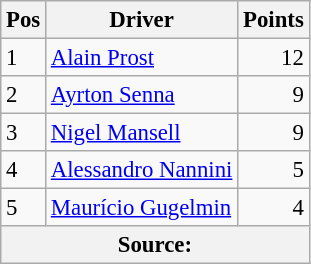<table class="wikitable" style="font-size: 95%;">
<tr>
<th>Pos</th>
<th>Driver</th>
<th>Points</th>
</tr>
<tr>
<td>1</td>
<td> <a href='#'>Alain Prost</a></td>
<td align=right>12</td>
</tr>
<tr>
<td>2</td>
<td> <a href='#'>Ayrton Senna</a></td>
<td align=right>9</td>
</tr>
<tr>
<td>3</td>
<td> <a href='#'>Nigel Mansell</a></td>
<td align=right>9</td>
</tr>
<tr>
<td>4</td>
<td> <a href='#'>Alessandro Nannini</a></td>
<td align=right>5</td>
</tr>
<tr>
<td>5</td>
<td> <a href='#'>Maurício Gugelmin</a></td>
<td align=right>4</td>
</tr>
<tr>
<th colspan=4>Source:</th>
</tr>
</table>
